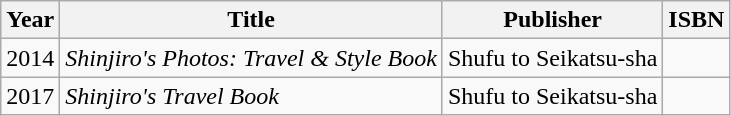<table class="wikitable">
<tr>
<th>Year</th>
<th>Title</th>
<th>Publisher</th>
<th>ISBN</th>
</tr>
<tr>
<td>2014</td>
<td><em>Shinjiro's Photos: Travel & Style Book</em></td>
<td>Shufu to Seikatsu-sha</td>
<td></td>
</tr>
<tr>
<td>2017</td>
<td><em>Shinjiro's Travel Book</em></td>
<td>Shufu to Seikatsu-sha</td>
<td></td>
</tr>
</table>
